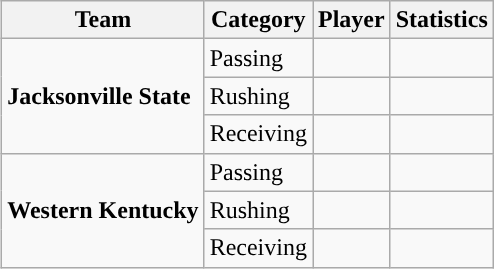<table class="wikitable" style="float: right;">
<tr>
<th>Team</th>
<th>Category</th>
<th>Player</th>
<th>Statistics</th>
</tr>
<tr>
<td rowspan=3><strong>Jacksonville State</strong></td>
<td>Passing</td>
<td></td>
<td></td>
</tr>
<tr>
<td>Rushing</td>
<td></td>
<td></td>
</tr>
<tr>
<td>Receiving</td>
<td></td>
<td></td>
</tr>
<tr>
<td rowspan=3><strong>Western Kentucky</strong></td>
<td>Passing</td>
<td></td>
<td></td>
</tr>
<tr>
<td>Rushing</td>
<td></td>
<td></td>
</tr>
<tr>
<td>Receiving</td>
<td></td>
<td></td>
</tr>
</table>
